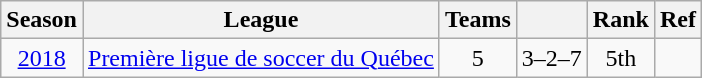<table class="wikitable" style="text-align: center;">
<tr>
<th>Season</th>
<th>League</th>
<th>Teams</th>
<th></th>
<th>Rank</th>
<th>Ref</th>
</tr>
<tr>
<td><a href='#'>2018</a></td>
<td rowspan="2"><a href='#'>Première ligue de soccer du Québec</a></td>
<td>5</td>
<td>3–2–7</td>
<td>5th</td>
<td></td>
</tr>
</table>
